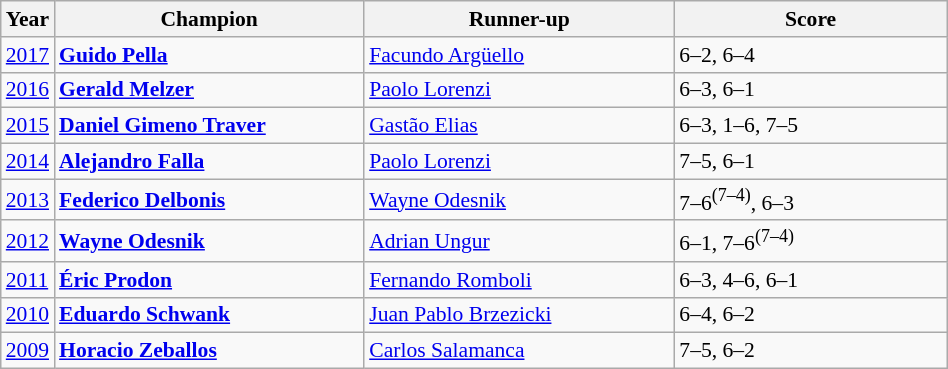<table class="wikitable" style="font-size:90%">
<tr>
<th>Year</th>
<th width="200">Champion</th>
<th width="200">Runner-up</th>
<th width="175">Score</th>
</tr>
<tr>
<td><a href='#'>2017</a></td>
<td> <strong><a href='#'>Guido Pella</a></strong></td>
<td> <a href='#'>Facundo Argüello</a></td>
<td>6–2, 6–4</td>
</tr>
<tr>
<td><a href='#'>2016</a></td>
<td> <strong><a href='#'>Gerald Melzer</a></strong></td>
<td> <a href='#'>Paolo Lorenzi</a></td>
<td>6–3, 6–1</td>
</tr>
<tr>
<td><a href='#'>2015</a></td>
<td> <strong><a href='#'>Daniel Gimeno Traver</a></strong></td>
<td> <a href='#'>Gastão Elias</a></td>
<td>6–3, 1–6, 7–5</td>
</tr>
<tr>
<td><a href='#'>2014</a></td>
<td> <strong><a href='#'>Alejandro Falla</a></strong></td>
<td> <a href='#'>Paolo Lorenzi</a></td>
<td>7–5, 6–1</td>
</tr>
<tr>
<td><a href='#'>2013</a></td>
<td> <strong><a href='#'>Federico Delbonis</a></strong></td>
<td> <a href='#'>Wayne Odesnik</a></td>
<td>7–6<sup>(7–4)</sup>, 6–3</td>
</tr>
<tr>
<td><a href='#'>2012</a></td>
<td> <strong><a href='#'>Wayne Odesnik</a></strong></td>
<td> <a href='#'>Adrian Ungur</a></td>
<td>6–1, 7–6<sup>(7–4)</sup></td>
</tr>
<tr>
<td><a href='#'>2011</a></td>
<td> <strong><a href='#'>Éric Prodon</a></strong></td>
<td> <a href='#'>Fernando Romboli</a></td>
<td>6–3, 4–6, 6–1</td>
</tr>
<tr>
<td><a href='#'>2010</a></td>
<td> <strong><a href='#'>Eduardo Schwank</a></strong></td>
<td> <a href='#'>Juan Pablo Brzezicki</a></td>
<td>6–4, 6–2</td>
</tr>
<tr>
<td><a href='#'>2009</a></td>
<td> <strong><a href='#'>Horacio Zeballos</a></strong></td>
<td> <a href='#'>Carlos Salamanca</a></td>
<td>7–5, 6–2</td>
</tr>
</table>
